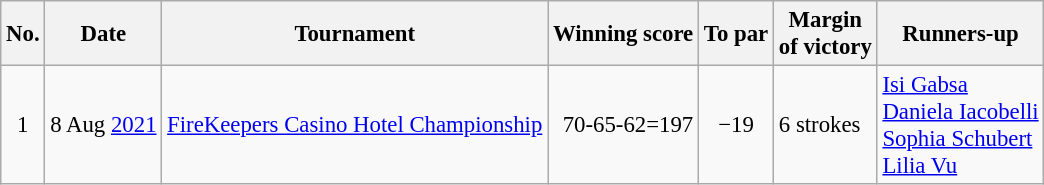<table class="wikitable" style="font-size:95%;">
<tr>
<th>No.</th>
<th>Date</th>
<th>Tournament</th>
<th>Winning score</th>
<th>To par</th>
<th>Margin<br>of victory</th>
<th>Runners-up</th>
</tr>
<tr>
<td align=center>1</td>
<td align=right>8 Aug <a href='#'>2021</a></td>
<td><a href='#'>FireKeepers Casino Hotel Championship</a></td>
<td align=right>70-65-62=197</td>
<td align=center>−19</td>
<td>6 strokes</td>
<td> <a href='#'>Isi Gabsa</a><br> <a href='#'>Daniela Iacobelli</a><br> <a href='#'>Sophia Schubert</a><br> <a href='#'>Lilia Vu</a></td>
</tr>
</table>
